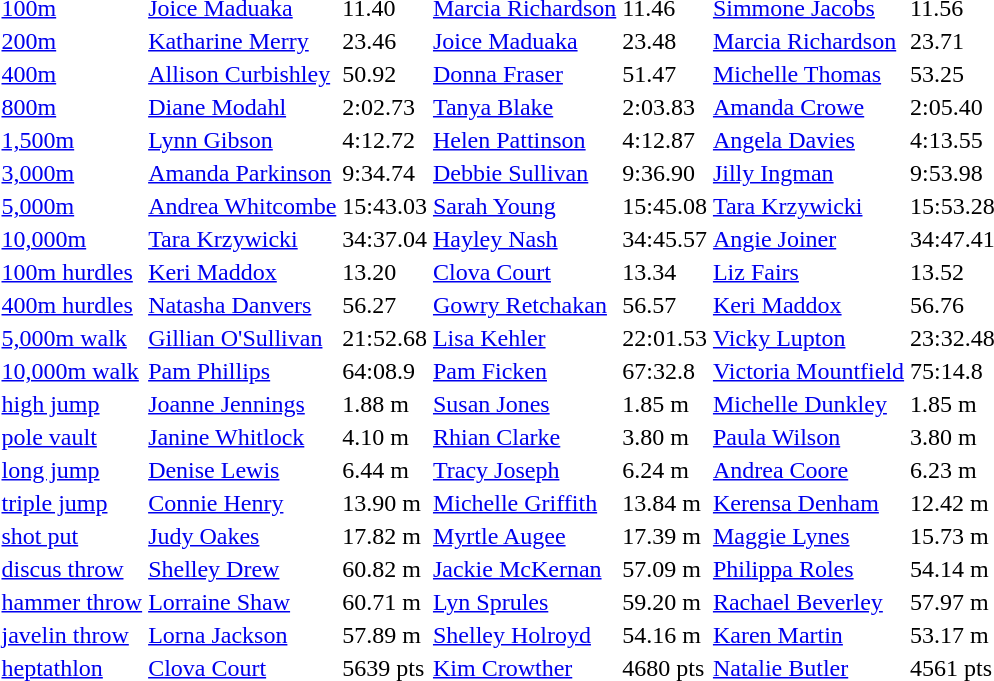<table>
<tr>
<td><a href='#'>100m</a></td>
<td><a href='#'>Joice Maduaka</a></td>
<td>11.40</td>
<td><a href='#'>Marcia Richardson</a></td>
<td>11.46</td>
<td><a href='#'>Simmone Jacobs</a></td>
<td>11.56</td>
</tr>
<tr>
<td><a href='#'>200m</a></td>
<td><a href='#'>Katharine Merry</a></td>
<td>23.46</td>
<td><a href='#'>Joice Maduaka</a></td>
<td>23.48</td>
<td><a href='#'>Marcia Richardson</a></td>
<td>23.71</td>
</tr>
<tr>
<td><a href='#'>400m</a></td>
<td> <a href='#'>Allison Curbishley</a></td>
<td>50.92</td>
<td><a href='#'>Donna Fraser</a></td>
<td>51.47</td>
<td><a href='#'>Michelle Thomas</a></td>
<td>53.25</td>
</tr>
<tr>
<td><a href='#'>800m</a></td>
<td><a href='#'>Diane Modahl</a></td>
<td>2:02.73</td>
<td><a href='#'>Tanya Blake</a></td>
<td>2:03.83</td>
<td> <a href='#'>Amanda Crowe</a></td>
<td>2:05.40</td>
</tr>
<tr>
<td><a href='#'>1,500m</a></td>
<td><a href='#'>Lynn Gibson</a></td>
<td>4:12.72</td>
<td><a href='#'>Helen Pattinson</a></td>
<td>4:12.87</td>
<td><a href='#'>Angela Davies</a></td>
<td>4:13.55</td>
</tr>
<tr>
<td><a href='#'>3,000m</a></td>
<td><a href='#'>Amanda Parkinson</a></td>
<td>9:34.74</td>
<td><a href='#'>Debbie Sullivan</a></td>
<td>9:36.90</td>
<td><a href='#'>Jilly Ingman</a></td>
<td>9:53.98</td>
</tr>
<tr>
<td><a href='#'>5,000m</a></td>
<td><a href='#'>Andrea Whitcombe</a></td>
<td>15:43.03</td>
<td><a href='#'>Sarah Young</a></td>
<td>15:45.08</td>
<td><a href='#'>Tara Krzywicki</a></td>
<td>15:53.28</td>
</tr>
<tr>
<td><a href='#'>10,000m</a></td>
<td><a href='#'>Tara Krzywicki</a></td>
<td>34:37.04</td>
<td><a href='#'>Hayley Nash</a></td>
<td>34:45.57</td>
<td><a href='#'>Angie Joiner</a></td>
<td>34:47.41</td>
</tr>
<tr>
<td><a href='#'>100m hurdles</a></td>
<td><a href='#'>Keri Maddox</a></td>
<td>13.20</td>
<td><a href='#'>Clova Court</a></td>
<td>13.34</td>
<td><a href='#'>Liz Fairs</a></td>
<td>13.52</td>
</tr>
<tr>
<td><a href='#'>400m hurdles</a></td>
<td><a href='#'>Natasha Danvers</a></td>
<td>56.27</td>
<td><a href='#'>Gowry Retchakan</a></td>
<td>56.57</td>
<td><a href='#'>Keri Maddox</a></td>
<td>56.76</td>
</tr>
<tr>
<td><a href='#'>5,000m walk</a></td>
<td> <a href='#'>Gillian O'Sullivan</a></td>
<td>21:52.68</td>
<td><a href='#'>Lisa Kehler</a></td>
<td>22:01.53</td>
<td><a href='#'>Vicky Lupton</a></td>
<td>23:32.48</td>
</tr>
<tr>
<td><a href='#'>10,000m walk</a></td>
<td><a href='#'>Pam Phillips</a></td>
<td>64:08.9</td>
<td><a href='#'>Pam Ficken</a></td>
<td>67:32.8</td>
<td><a href='#'>Victoria Mountfield</a></td>
<td>75:14.8</td>
</tr>
<tr>
<td><a href='#'>high jump</a></td>
<td><a href='#'>Joanne Jennings</a></td>
<td>1.88 m</td>
<td><a href='#'>Susan Jones</a></td>
<td>1.85 m</td>
<td><a href='#'>Michelle Dunkley</a></td>
<td>1.85 m</td>
</tr>
<tr>
<td><a href='#'>pole vault</a></td>
<td><a href='#'>Janine Whitlock</a></td>
<td>4.10 m</td>
<td><a href='#'>Rhian Clarke</a></td>
<td>3.80 m</td>
<td><a href='#'>Paula Wilson</a></td>
<td>3.80 m</td>
</tr>
<tr>
<td><a href='#'>long jump</a></td>
<td><a href='#'>Denise Lewis</a></td>
<td>6.44 m</td>
<td><a href='#'>Tracy Joseph</a></td>
<td>6.24 m</td>
<td><a href='#'>Andrea Coore</a></td>
<td>6.23 m</td>
</tr>
<tr>
<td><a href='#'>triple jump</a></td>
<td><a href='#'>Connie Henry</a></td>
<td>13.90 m</td>
<td><a href='#'>Michelle Griffith</a></td>
<td>13.84 m</td>
<td> <a href='#'>Kerensa Denham</a></td>
<td>12.42 m</td>
</tr>
<tr>
<td><a href='#'>shot put</a></td>
<td><a href='#'>Judy Oakes</a></td>
<td>17.82 m</td>
<td><a href='#'>Myrtle Augee</a></td>
<td>17.39 m</td>
<td><a href='#'>Maggie Lynes</a></td>
<td>15.73 m</td>
</tr>
<tr>
<td><a href='#'>discus throw</a></td>
<td><a href='#'>Shelley Drew</a></td>
<td>60.82 m</td>
<td> <a href='#'>Jackie McKernan</a></td>
<td>57.09 m</td>
<td><a href='#'>Philippa Roles</a></td>
<td>54.14 m</td>
</tr>
<tr>
<td><a href='#'>hammer throw</a></td>
<td><a href='#'>Lorraine Shaw</a></td>
<td>60.71 m</td>
<td><a href='#'>Lyn Sprules</a></td>
<td>59.20 m</td>
<td><a href='#'>Rachael Beverley</a></td>
<td>57.97 m</td>
</tr>
<tr>
<td><a href='#'>javelin throw</a></td>
<td> <a href='#'>Lorna Jackson</a></td>
<td>57.89 m</td>
<td><a href='#'>Shelley Holroyd</a></td>
<td>54.16 m</td>
<td><a href='#'>Karen Martin</a></td>
<td>53.17 m</td>
</tr>
<tr>
<td><a href='#'>heptathlon</a></td>
<td><a href='#'>Clova Court</a></td>
<td>5639 pts</td>
<td><a href='#'>Kim Crowther</a></td>
<td>4680 pts</td>
<td><a href='#'>Natalie Butler</a></td>
<td>4561 pts</td>
</tr>
</table>
